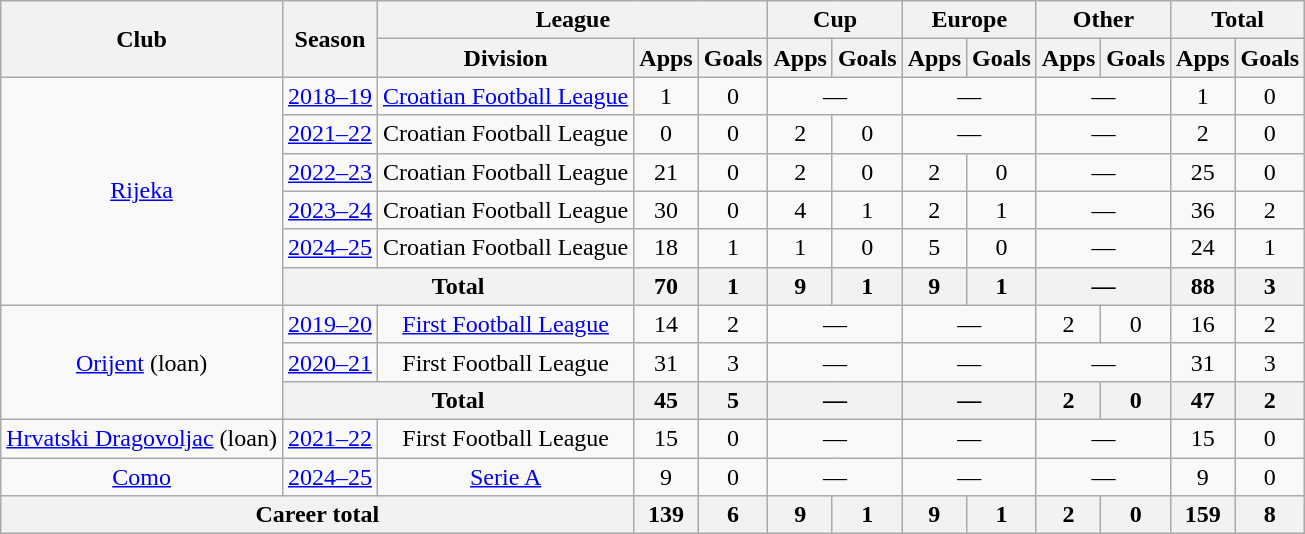<table class="wikitable" style="text-align: center">
<tr>
<th rowspan="2">Club</th>
<th rowspan="2">Season</th>
<th colspan="3">League</th>
<th colspan="2">Cup</th>
<th colspan="2">Europe</th>
<th colspan="2">Other</th>
<th colspan="2">Total</th>
</tr>
<tr>
<th>Division</th>
<th>Apps</th>
<th>Goals</th>
<th>Apps</th>
<th>Goals</th>
<th>Apps</th>
<th>Goals</th>
<th>Apps</th>
<th>Goals</th>
<th>Apps</th>
<th>Goals</th>
</tr>
<tr>
<td rowspan="6"><a href='#'>Rijeka</a></td>
<td><a href='#'>2018–19</a></td>
<td><a href='#'>Croatian Football League</a></td>
<td>1</td>
<td>0</td>
<td colspan="2">—</td>
<td colspan="2">—</td>
<td colspan="2">—</td>
<td>1</td>
<td>0</td>
</tr>
<tr>
<td><a href='#'>2021–22</a></td>
<td>Croatian Football League</td>
<td>0</td>
<td>0</td>
<td>2</td>
<td>0</td>
<td colspan="2">—</td>
<td colspan="2">—</td>
<td>2</td>
<td>0</td>
</tr>
<tr>
<td><a href='#'>2022–23</a></td>
<td>Croatian Football League</td>
<td>21</td>
<td>0</td>
<td>2</td>
<td>0</td>
<td>2</td>
<td>0</td>
<td colspan="2">—</td>
<td>25</td>
<td>0</td>
</tr>
<tr>
<td><a href='#'>2023–24</a></td>
<td>Croatian Football League</td>
<td>30</td>
<td>0</td>
<td>4</td>
<td>1</td>
<td>2</td>
<td>1</td>
<td colspan="2">—</td>
<td>36</td>
<td>2</td>
</tr>
<tr>
<td><a href='#'>2024–25</a></td>
<td>Croatian Football League</td>
<td>18</td>
<td>1</td>
<td>1</td>
<td>0</td>
<td>5</td>
<td>0</td>
<td colspan="2">—</td>
<td>24</td>
<td>1</td>
</tr>
<tr>
<th colspan="2">Total</th>
<th>70</th>
<th>1</th>
<th>9</th>
<th>1</th>
<th>9</th>
<th>1</th>
<th colspan="2">—</th>
<th>88</th>
<th>3</th>
</tr>
<tr>
<td rowspan="3"><a href='#'>Orijent</a> (loan)</td>
<td><a href='#'>2019–20</a></td>
<td><a href='#'>First Football League</a></td>
<td>14</td>
<td>2</td>
<td colspan="2">—</td>
<td colspan="2">—</td>
<td>2</td>
<td>0</td>
<td>16</td>
<td>2</td>
</tr>
<tr>
<td><a href='#'>2020–21</a></td>
<td>First Football League</td>
<td>31</td>
<td>3</td>
<td colspan="2">—</td>
<td colspan="2">—</td>
<td colspan="2">—</td>
<td>31</td>
<td>3</td>
</tr>
<tr>
<th colspan="2">Total</th>
<th>45</th>
<th>5</th>
<th colspan="2">—</th>
<th colspan="2">—</th>
<th>2</th>
<th>0</th>
<th>47</th>
<th>2</th>
</tr>
<tr>
<td><a href='#'>Hrvatski Dragovoljac</a> (loan)</td>
<td><a href='#'>2021–22</a></td>
<td>First Football League</td>
<td>15</td>
<td>0</td>
<td colspan="2">—</td>
<td colspan="2">—</td>
<td colspan="2">—</td>
<td>15</td>
<td>0</td>
</tr>
<tr>
<td><a href='#'>Como</a></td>
<td><a href='#'>2024–25</a></td>
<td><a href='#'>Serie A</a></td>
<td>9</td>
<td>0</td>
<td colspan="2">—</td>
<td colspan="2">—</td>
<td colspan="2">—</td>
<td>9</td>
<td>0</td>
</tr>
<tr>
<th colspan="3">Career total</th>
<th>139</th>
<th>6</th>
<th>9</th>
<th>1</th>
<th>9</th>
<th>1</th>
<th>2</th>
<th>0</th>
<th>159</th>
<th>8</th>
</tr>
</table>
